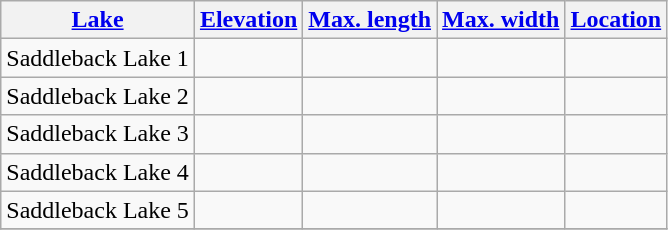<table class="wikitable sortable">
<tr>
<th><a href='#'>Lake</a></th>
<th><a href='#'>Elevation</a></th>
<th><a href='#'>Max. length</a></th>
<th><a href='#'>Max. width</a></th>
<th><a href='#'>Location</a></th>
</tr>
<tr>
<td>Saddleback Lake 1</td>
<td></td>
<td></td>
<td></td>
<td></td>
</tr>
<tr>
<td>Saddleback Lake 2</td>
<td></td>
<td></td>
<td></td>
<td></td>
</tr>
<tr>
<td>Saddleback Lake 3</td>
<td></td>
<td></td>
<td></td>
<td></td>
</tr>
<tr>
<td>Saddleback Lake 4</td>
<td></td>
<td></td>
<td></td>
<td></td>
</tr>
<tr>
<td>Saddleback Lake 5</td>
<td></td>
<td></td>
<td></td>
<td></td>
</tr>
<tr>
</tr>
</table>
